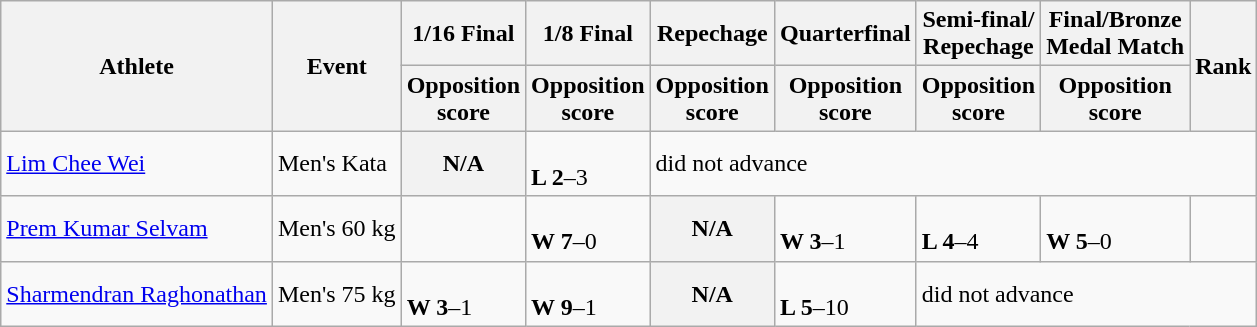<table class="wikitable">
<tr>
<th rowspan="2">Athlete</th>
<th rowspan="2">Event</th>
<th>1/16 Final</th>
<th>1/8 Final</th>
<th>Repechage</th>
<th>Quarterfinal</th>
<th>Semi-final/<br>Repechage</th>
<th>Final/Bronze<br>Medal Match</th>
<th rowspan="2">Rank</th>
</tr>
<tr>
<th>Opposition<br> score</th>
<th>Opposition<br> score</th>
<th>Opposition<br> score</th>
<th>Opposition<br> score</th>
<th>Opposition<br> score</th>
<th>Opposition<br> score</th>
</tr>
<tr>
<td><a href='#'>Lim Chee Wei</a></td>
<td>Men's Kata</td>
<th>N/A</th>
<td><br><strong>L 2</strong>–3</td>
<td colspan="5">did not advance</td>
</tr>
<tr>
<td><a href='#'>Prem Kumar Selvam</a></td>
<td>Men's 60 kg</td>
<td></td>
<td><br><strong>W 7</strong>–0</td>
<th>N/A</th>
<td><br><strong>W 3</strong>–1</td>
<td><br><strong>L 4</strong>–4</td>
<td><br><strong>W 5</strong>–0</td>
<td></td>
</tr>
<tr>
<td><a href='#'>Sharmendran Raghonathan</a></td>
<td>Men's 75 kg</td>
<td><br> <strong>W 3</strong>–1</td>
<td><br> <strong>W 9</strong>–1</td>
<th>N/A</th>
<td><br> <strong>L 5</strong>–10</td>
<td colspan="3">did not advance</td>
</tr>
</table>
